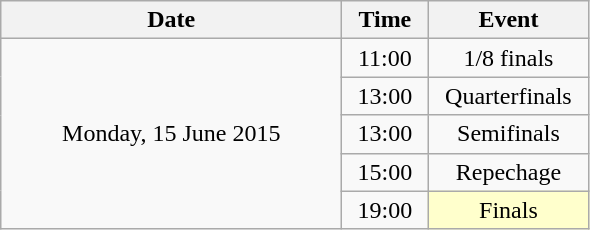<table class = "wikitable" style="text-align:center;">
<tr>
<th width=220>Date</th>
<th width=50>Time</th>
<th width=100>Event</th>
</tr>
<tr>
<td rowspan=5>Monday, 15 June 2015</td>
<td>11:00</td>
<td>1/8 finals</td>
</tr>
<tr>
<td>13:00</td>
<td>Quarterfinals</td>
</tr>
<tr>
<td>13:00</td>
<td>Semifinals</td>
</tr>
<tr>
<td>15:00</td>
<td>Repechage</td>
</tr>
<tr>
<td>19:00</td>
<td bgcolor=ffffcc>Finals</td>
</tr>
</table>
